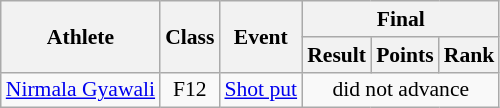<table class=wikitable style="font-size:90%">
<tr>
<th rowspan="2">Athlete</th>
<th rowspan="2">Class</th>
<th rowspan="2">Event</th>
<th colspan="3">Final</th>
</tr>
<tr>
<th>Result</th>
<th>Points</th>
<th>Rank</th>
</tr>
<tr>
<td><a href='#'>Nirmala Gyawali</a></td>
<td style="text-align:center;">F12</td>
<td><a href='#'>Shot put</a></td>
<td style="text-align:center;" colspan="3">did not advance</td>
</tr>
</table>
